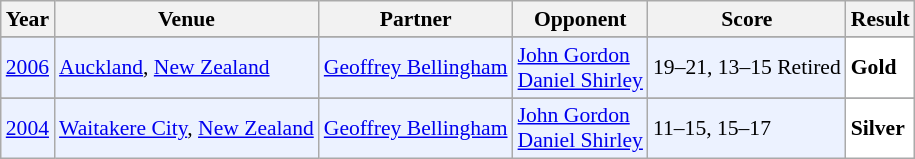<table class="sortable wikitable" style="font-size: 90%;">
<tr>
<th>Year</th>
<th>Venue</th>
<th>Partner</th>
<th>Opponent</th>
<th>Score</th>
<th>Result</th>
</tr>
<tr>
</tr>
<tr style="background:#ECF2FF">
<td align="center"><a href='#'>2006</a></td>
<td align="left"><a href='#'>Auckland</a>, <a href='#'>New Zealand</a></td>
<td align="left"> <a href='#'>Geoffrey Bellingham</a></td>
<td align="left"> <a href='#'>John Gordon</a><br> <a href='#'>Daniel Shirley</a></td>
<td align="left">19–21, 13–15 Retired</td>
<td style="text-align:left; background:white"> <strong>Gold</strong></td>
</tr>
<tr>
</tr>
<tr style="background:#ECF2FF">
<td align="center"><a href='#'>2004</a></td>
<td align="left"><a href='#'>Waitakere City</a>, <a href='#'>New Zealand</a></td>
<td align="left"> <a href='#'>Geoffrey Bellingham</a></td>
<td align="left"> <a href='#'>John Gordon</a><br> <a href='#'>Daniel Shirley</a></td>
<td align="left">11–15, 15–17</td>
<td style="text-align:left; background:white"> <strong>Silver</strong></td>
</tr>
</table>
